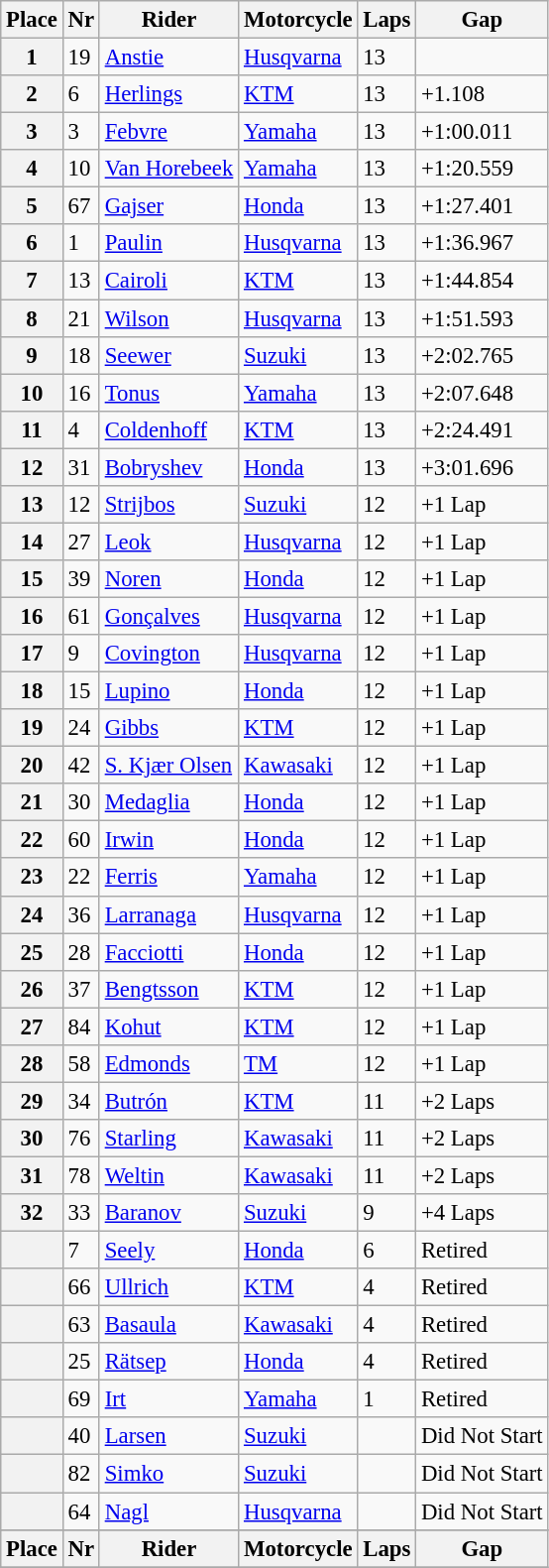<table class="wikitable" style="font-size: 95%">
<tr>
<th>Place</th>
<th>Nr</th>
<th>Rider</th>
<th>Motorcycle</th>
<th>Laps</th>
<th>Gap</th>
</tr>
<tr>
<th>1</th>
<td>19</td>
<td> <a href='#'>Anstie</a></td>
<td><a href='#'>Husqvarna</a></td>
<td>13</td>
<td></td>
</tr>
<tr>
<th>2</th>
<td>6</td>
<td> <a href='#'>Herlings</a></td>
<td><a href='#'>KTM</a></td>
<td>13</td>
<td>+1.108</td>
</tr>
<tr>
<th>3</th>
<td>3</td>
<td> <a href='#'>Febvre</a></td>
<td><a href='#'>Yamaha</a></td>
<td>13</td>
<td>+1:00.011</td>
</tr>
<tr>
<th>4</th>
<td>10</td>
<td> <a href='#'>Van Horebeek</a></td>
<td><a href='#'>Yamaha</a></td>
<td>13</td>
<td>+1:20.559</td>
</tr>
<tr>
<th>5</th>
<td>67</td>
<td> <a href='#'>Gajser</a></td>
<td><a href='#'>Honda</a></td>
<td>13</td>
<td>+1:27.401</td>
</tr>
<tr>
<th>6</th>
<td>1</td>
<td> <a href='#'>Paulin</a></td>
<td><a href='#'>Husqvarna</a></td>
<td>13</td>
<td>+1:36.967</td>
</tr>
<tr>
<th>7</th>
<td>13</td>
<td> <a href='#'>Cairoli</a></td>
<td><a href='#'>KTM</a></td>
<td>13</td>
<td>+1:44.854</td>
</tr>
<tr>
<th>8</th>
<td>21</td>
<td> <a href='#'>Wilson</a></td>
<td><a href='#'>Husqvarna</a></td>
<td>13</td>
<td>+1:51.593</td>
</tr>
<tr>
<th>9</th>
<td>18</td>
<td> <a href='#'>Seewer</a></td>
<td><a href='#'>Suzuki</a></td>
<td>13</td>
<td>+2:02.765</td>
</tr>
<tr>
<th>10</th>
<td>16</td>
<td> <a href='#'>Tonus</a></td>
<td><a href='#'>Yamaha</a></td>
<td>13</td>
<td>+2:07.648</td>
</tr>
<tr>
<th>11</th>
<td>4</td>
<td> <a href='#'>Coldenhoff</a></td>
<td><a href='#'>KTM</a></td>
<td>13</td>
<td>+2:24.491</td>
</tr>
<tr>
<th>12</th>
<td>31</td>
<td> <a href='#'>Bobryshev</a></td>
<td><a href='#'>Honda</a></td>
<td>13</td>
<td>+3:01.696</td>
</tr>
<tr>
<th>13</th>
<td>12</td>
<td> <a href='#'>Strijbos</a></td>
<td><a href='#'>Suzuki</a></td>
<td>12</td>
<td>+1 Lap</td>
</tr>
<tr>
<th>14</th>
<td>27</td>
<td> <a href='#'>Leok</a></td>
<td><a href='#'>Husqvarna</a></td>
<td>12</td>
<td>+1 Lap</td>
</tr>
<tr>
<th>15</th>
<td>39</td>
<td> <a href='#'>Noren</a></td>
<td><a href='#'>Honda</a></td>
<td>12</td>
<td>+1 Lap</td>
</tr>
<tr>
<th>16</th>
<td>61</td>
<td> <a href='#'>Gonçalves</a></td>
<td><a href='#'>Husqvarna</a></td>
<td>12</td>
<td>+1 Lap</td>
</tr>
<tr>
<th>17</th>
<td>9</td>
<td> <a href='#'>Covington</a></td>
<td><a href='#'>Husqvarna</a></td>
<td>12</td>
<td>+1 Lap</td>
</tr>
<tr>
<th>18</th>
<td>15</td>
<td> <a href='#'>Lupino</a></td>
<td><a href='#'>Honda</a></td>
<td>12</td>
<td>+1 Lap</td>
</tr>
<tr>
<th>19</th>
<td>24</td>
<td> <a href='#'>Gibbs</a></td>
<td><a href='#'>KTM</a></td>
<td>12</td>
<td>+1 Lap</td>
</tr>
<tr>
<th>20</th>
<td>42</td>
<td> <a href='#'>S. Kjær Olsen</a></td>
<td><a href='#'>Kawasaki</a></td>
<td>12</td>
<td>+1 Lap</td>
</tr>
<tr>
<th>21</th>
<td>30</td>
<td> <a href='#'>Medaglia</a></td>
<td><a href='#'>Honda</a></td>
<td>12</td>
<td>+1 Lap</td>
</tr>
<tr>
<th>22</th>
<td>60</td>
<td> <a href='#'>Irwin</a></td>
<td><a href='#'>Honda</a></td>
<td>12</td>
<td>+1 Lap</td>
</tr>
<tr>
<th>23</th>
<td>22</td>
<td> <a href='#'>Ferris</a></td>
<td><a href='#'>Yamaha</a></td>
<td>12</td>
<td>+1 Lap</td>
</tr>
<tr>
<th>24</th>
<td>36</td>
<td> <a href='#'>Larranaga</a></td>
<td><a href='#'>Husqvarna</a></td>
<td>12</td>
<td>+1 Lap</td>
</tr>
<tr>
<th>25</th>
<td>28</td>
<td> <a href='#'>Facciotti</a></td>
<td><a href='#'>Honda</a></td>
<td>12</td>
<td>+1 Lap</td>
</tr>
<tr>
<th>26</th>
<td>37</td>
<td> <a href='#'>Bengtsson</a></td>
<td><a href='#'>KTM</a></td>
<td>12</td>
<td>+1 Lap</td>
</tr>
<tr>
<th>27</th>
<td>84</td>
<td> <a href='#'>Kohut</a></td>
<td><a href='#'>KTM</a></td>
<td>12</td>
<td>+1 Lap</td>
</tr>
<tr>
<th>28</th>
<td>58</td>
<td> <a href='#'>Edmonds</a></td>
<td><a href='#'>TM</a></td>
<td>12</td>
<td>+1 Lap</td>
</tr>
<tr>
<th>29</th>
<td>34</td>
<td> <a href='#'>Butrón</a></td>
<td><a href='#'>KTM</a></td>
<td>11</td>
<td>+2 Laps</td>
</tr>
<tr>
<th>30</th>
<td>76</td>
<td> <a href='#'>Starling</a></td>
<td><a href='#'>Kawasaki</a></td>
<td>11</td>
<td>+2 Laps</td>
</tr>
<tr>
<th>31</th>
<td>78</td>
<td> <a href='#'>Weltin</a></td>
<td><a href='#'>Kawasaki</a></td>
<td>11</td>
<td>+2 Laps</td>
</tr>
<tr>
<th>32</th>
<td>33</td>
<td> <a href='#'>Baranov</a></td>
<td><a href='#'>Suzuki</a></td>
<td>9</td>
<td>+4 Laps</td>
</tr>
<tr>
<th></th>
<td>7</td>
<td> <a href='#'>Seely</a></td>
<td><a href='#'>Honda</a></td>
<td>6</td>
<td>Retired</td>
</tr>
<tr>
<th></th>
<td>66</td>
<td> <a href='#'>Ullrich</a></td>
<td><a href='#'>KTM</a></td>
<td>4</td>
<td>Retired</td>
</tr>
<tr>
<th></th>
<td>63</td>
<td> <a href='#'>Basaula</a></td>
<td><a href='#'>Kawasaki</a></td>
<td>4</td>
<td>Retired</td>
</tr>
<tr>
<th></th>
<td>25</td>
<td> <a href='#'>Rätsep</a></td>
<td><a href='#'>Honda</a></td>
<td>4</td>
<td>Retired</td>
</tr>
<tr>
<th></th>
<td>69</td>
<td> <a href='#'>Irt</a></td>
<td><a href='#'>Yamaha</a></td>
<td>1</td>
<td>Retired</td>
</tr>
<tr>
<th></th>
<td>40</td>
<td> <a href='#'>Larsen</a></td>
<td><a href='#'>Suzuki</a></td>
<td></td>
<td>Did Not Start</td>
</tr>
<tr>
<th></th>
<td>82</td>
<td> <a href='#'>Simko</a></td>
<td><a href='#'>Suzuki</a></td>
<td></td>
<td>Did Not Start</td>
</tr>
<tr>
<th></th>
<td>64</td>
<td> <a href='#'>Nagl</a></td>
<td><a href='#'>Husqvarna</a></td>
<td></td>
<td>Did Not Start</td>
</tr>
<tr>
</tr>
<tr>
<th>Place</th>
<th>Nr</th>
<th>Rider</th>
<th>Motorcycle</th>
<th>Laps</th>
<th>Gap</th>
</tr>
<tr>
</tr>
</table>
